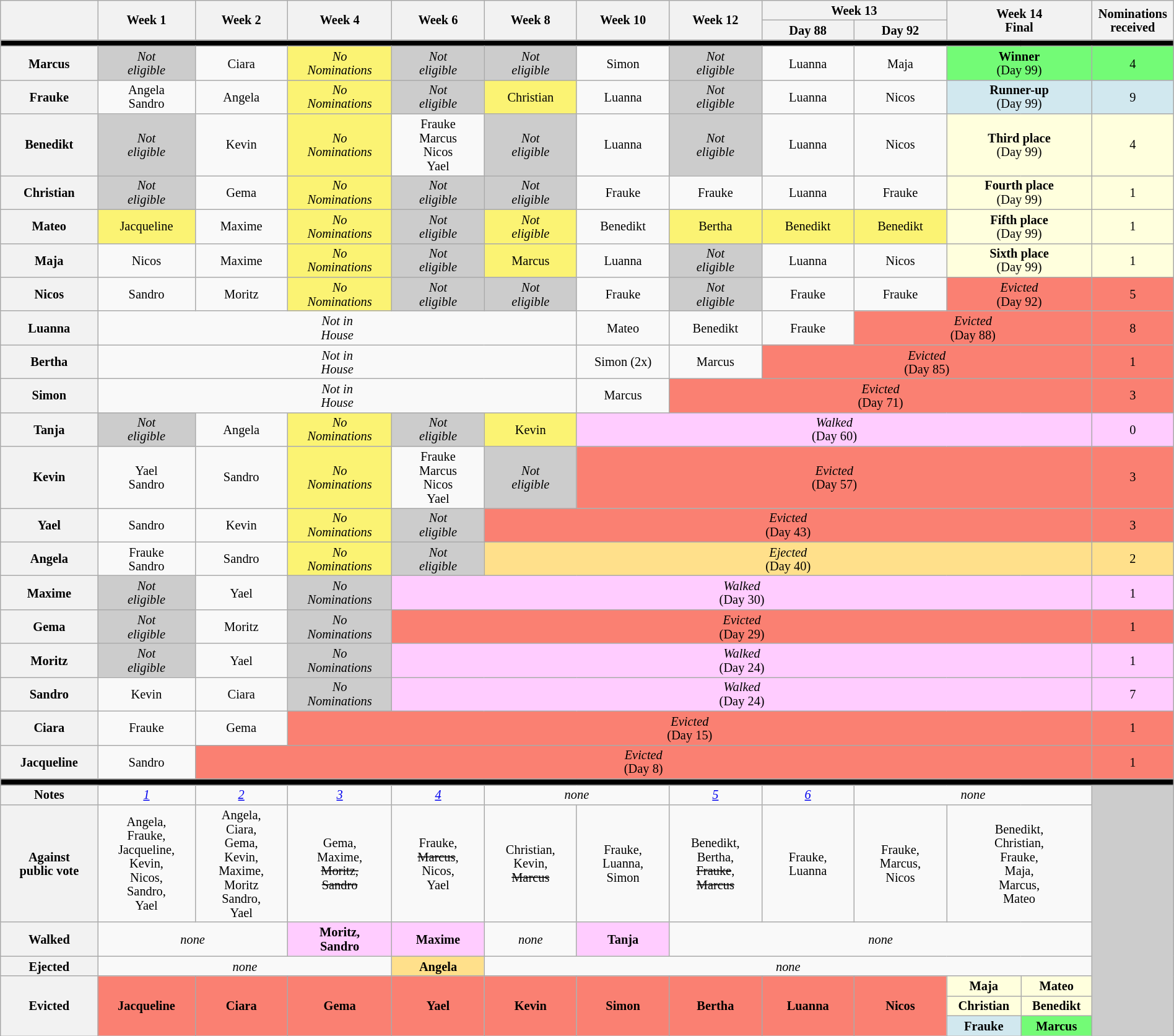<table class="wikitable"  style="text-align:center; width:100%; font-size:85%; line-height:15px;">
<tr>
<th rowspan="2" style="width:5%;"></th>
<th rowspan="2" style="width:5%;">Week 1</th>
<th rowspan="2" style="width:5%;">Week 2</th>
<th rowspan="2" style="width:5%;">Week 4</th>
<th rowspan="2" style="width:5%;">Week 6</th>
<th rowspan="2" style="width:5%;">Week 8</th>
<th rowspan="2" style="width:5%;">Week 10</th>
<th rowspan="2" style="width:5%;">Week 12</th>
<th colspan="2" style="width:10%;">Week 13</th>
<th rowspan="2" colspan="2" style="width:5%;">Week 14<br>Final</th>
<th rowspan="2" style="width:1%;">Nominations<br>received</th>
</tr>
<tr>
<th style="width:5%;">Day 88</th>
<th style="width:5%;">Day 92</th>
</tr>
<tr>
<th colspan="13" style="background:black;"></th>
</tr>
<tr>
<th>Marcus</th>
<td style="background:#ccc"><em>Not<br>eligible</em></td>
<td>Ciara</td>
<td style="background:#FBF373"><em>No<br>Nominations</em></td>
<td style="background:#ccc"><em>Not<br>eligible</em></td>
<td style="background:#ccc"><em>Not<br>eligible</em></td>
<td>Simon</td>
<td style="background:#ccc"><em>Not<br>eligible</em></td>
<td>Luanna</td>
<td>Maja</td>
<td style="background:#73FB76" Colspan=2><strong>Winner</strong><br>(Day 99)</td>
<td style="background:#73FB76">4</td>
</tr>
<tr>
<th>Frauke</th>
<td>Angela<br>Sandro</td>
<td>Angela</td>
<td style="background:#FBF373"><em>No<br>Nominations</em></td>
<td style="background:#ccc"><em>Not<br>eligible</em></td>
<td style="background:#FBF373">Christian</td>
<td>Luanna</td>
<td style="background:#ccc"><em>Not<br>eligible</em></td>
<td>Luanna</td>
<td>Nicos</td>
<td style="background:#D1E8EF" Colspan=2><strong>Runner-up</strong><br>(Day 99)</td>
<td style="background:#D1E8EF">9</td>
</tr>
<tr>
<th>Benedikt</th>
<td style="background:#ccc"><em>Not<br>eligible</em></td>
<td>Kevin</td>
<td style="background:#FBF373"><em>No<br>Nominations</em></td>
<td>Frauke<br>Marcus<br>Nicos<br>Yael</td>
<td style="background:#ccc"><em>Not<br>eligible</em></td>
<td>Luanna</td>
<td style="background:#ccc"><em>Not<br>eligible</em></td>
<td>Luanna</td>
<td>Nicos</td>
<td style="background:#ffffdd;" Colspan=2><strong>Third place</strong><br>(Day 99)</td>
<td style="background:#ffffdd;">4</td>
</tr>
<tr>
<th>Christian</th>
<td style="background:#ccc"><em>Not<br>eligible</em></td>
<td>Gema</td>
<td style="background:#FBF373"><em>No<br>Nominations</em></td>
<td style="background:#ccc"><em>Not<br>eligible</em></td>
<td style="background:#ccc"><em>Not<br>eligible</em></td>
<td>Frauke</td>
<td>Frauke</td>
<td>Luanna</td>
<td>Frauke</td>
<td style="background:#ffffdd;" Colspan=2><strong>Fourth place</strong><br>(Day 99)</td>
<td style="background:#ffffdd;">1</td>
</tr>
<tr>
<th>Mateo</th>
<td style="background:#FBF373">Jacqueline</td>
<td>Maxime</td>
<td style="background:#FBF373"><em>No<br>Nominations</em></td>
<td style="background:#ccc"><em>Not<br>eligible</em></td>
<td style="background:#FBF373"><em>Not<br>eligible</em></td>
<td>Benedikt</td>
<td style="background:#FBF373">Bertha</td>
<td style="background:#FBF373">Benedikt</td>
<td style="background:#FBF373">Benedikt</td>
<td style="background:#ffffdd;" Colspan=2><strong>Fifth place</strong><br>(Day 99)</td>
<td style="background:#ffffdd;">1</td>
</tr>
<tr>
<th>Maja</th>
<td>Nicos</td>
<td>Maxime</td>
<td style="background:#FBF373"><em>No<br>Nominations</em></td>
<td style="background:#ccc"><em>Not<br>eligible</em></td>
<td style="background:#FBF373">Marcus</td>
<td>Luanna</td>
<td style="background:#ccc"><em>Not<br>eligible</em></td>
<td>Luanna</td>
<td>Nicos</td>
<td style="background:#ffffdd;" Colspan=2><strong>Sixth place</strong><br>(Day 99)</td>
<td style="background:#ffffdd;">1</td>
</tr>
<tr>
<th>Nicos</th>
<td>Sandro</td>
<td>Moritz</td>
<td style="background:#FBF373"><em>No<br>Nominations</em></td>
<td style="background:#ccc"><em>Not<br>eligible</em></td>
<td style="background:#ccc"><em>Not<br>eligible</em></td>
<td>Frauke</td>
<td style="background:#ccc"><em>Not<br>eligible</em></td>
<td>Frauke</td>
<td>Frauke</td>
<td Colspan=2 style="background:#FA8072"><em>Evicted</em><br>(Day 92)</td>
<td style="background:#FA8072">5</td>
</tr>
<tr>
<th>Luanna</th>
<td colspan=5><em>Not in<br> House</em></td>
<td>Mateo</td>
<td>Benedikt</td>
<td>Frauke</td>
<td Colspan=3 style="background:#FA8072"><em>Evicted</em><br>(Day 88)</td>
<td style="background:#FA8072">8</td>
</tr>
<tr>
<th>Bertha</th>
<td colspan=5><em>Not in<br> House</em></td>
<td>Simon (2x)</td>
<td>Marcus</td>
<td style="background:#FA8072" colspan="4"><em>Evicted</em><br>(Day 85)</td>
<td style="background:#FA8072">1</td>
</tr>
<tr>
<th>Simon</th>
<td colspan=5><em>Not in<br> House</em></td>
<td>Marcus</td>
<td style="background:#FA8072" colspan="5"><em>Evicted</em><br>(Day 71)</td>
<td style="background:#FA8072">3</td>
</tr>
<tr>
<th>Tanja</th>
<td style="background:#ccc"><em>Not<br>eligible</em></td>
<td>Angela</td>
<td style="background:#FBF373"><em>No<br>Nominations</em></td>
<td style="background:#ccc"><em>Not<br>eligible</em></td>
<td style="background:#FBF373">Kevin</td>
<td style="background:#FCF" colspan="6"><em>Walked</em><br>(Day 60)</td>
<td style="background:#FCF">0</td>
</tr>
<tr>
<th>Kevin</th>
<td>Yael<br>Sandro</td>
<td>Sandro</td>
<td style="background:#FBF373"><em>No<br>Nominations</em></td>
<td>Frauke<br>Marcus<br>Nicos<br>Yael</td>
<td style="background:#ccc"><em>Not<br>eligible</em></td>
<td style="background:#FA8072" colspan="6"><em>Evicted</em><br>(Day 57)</td>
<td style="background:#FA8072">3</td>
</tr>
<tr>
<th>Yael</th>
<td>Sandro</td>
<td>Kevin</td>
<td style="background:#FBF373"><em>No<br>Nominations</em></td>
<td style="background:#ccc"><em>Not<br>eligible</em></td>
<td style="background:#FA8072" colspan="7"><em>Evicted</em><br>(Day 43)</td>
<td style="background:#FA8072">3</td>
</tr>
<tr>
<th>Angela</th>
<td>Frauke<br>Sandro</td>
<td>Sandro</td>
<td style="background:#FBF373"><em>No<br>Nominations</em></td>
<td style="background:#ccc"><em>Not<br>eligible</em></td>
<td bgcolor="FFE08B" colspan=7><em>Ejected</em><br>(Day 40)</td>
<td bgcolor="FFE08B">2</td>
</tr>
<tr>
<th>Maxime</th>
<td style="background:#ccc"><em>Not<br>eligible</em></td>
<td>Yael</td>
<td style="background:#ccc"><em>No<br>Nominations</em></td>
<td style="background:#FCF" colspan="8"><em>Walked</em><br>(Day 30)</td>
<td style="background:#FCF">1</td>
</tr>
<tr>
<th>Gema</th>
<td style="background:#ccc"><em>Not<br>eligible</em></td>
<td>Moritz</td>
<td style="background:#ccc"><em>No<br>Nominations</em></td>
<td style="background:#FA8072" colspan="8"><em>Evicted</em><br>(Day 29)</td>
<td style="background:#FA8072">1</td>
</tr>
<tr>
<th>Moritz</th>
<td style="background:#ccc"><em>Not<br>eligible</em></td>
<td>Yael</td>
<td style="background:#ccc"><em>No<br>Nominations</em></td>
<td style="background:#FCF" colspan="8"><em>Walked</em><br>(Day 24)</td>
<td style="background:#FCF">1</td>
</tr>
<tr>
<th>Sandro</th>
<td>Kevin</td>
<td>Ciara</td>
<td style="background:#ccc"><em>No<br>Nominations</em></td>
<td style="background:#FCF" colspan="8"><em>Walked</em><br>(Day 24)</td>
<td style="background:#FCF">7</td>
</tr>
<tr>
<th>Ciara</th>
<td>Frauke</td>
<td>Gema</td>
<td style="background:#FA8072" colspan="9"><em>Evicted</em><br>(Day 15)</td>
<td style="background:#FA8072">1</td>
</tr>
<tr>
<th>Jacqueline</th>
<td>Sandro</td>
<td style="background:#FA8072" colspan="10"><em>Evicted</em><br>(Day 8)</td>
<td style="background:#FA8072">1</td>
</tr>
<tr>
<th colspan="13" style="background:black;"></th>
</tr>
<tr>
<th>Notes</th>
<td><em><a href='#'>1</a></em></td>
<td><em><a href='#'>2</a></em></td>
<td><em><a href='#'>3</a></em></td>
<td><em><a href='#'>4</a></em></td>
<td colspan=2><em>none</em></td>
<td><em><a href='#'>5</a></em></td>
<td><em><a href='#'>6</a></em></td>
<td colspan=3><em>none</em></td>
<td rowspan="7" style="background:#cccccc;"></td>
</tr>
<tr>
<th>Against<br>public vote</th>
<td>Angela,<br>Frauke,<br>Jacqueline,<br>Kevin,<br>Nicos,<br>Sandro,<br>Yael</td>
<td>Angela,<br>Ciara,<br>Gema,<br>Kevin,<br>Maxime,<br>Moritz<br>Sandro,<br>Yael</td>
<td>Gema,<br>Maxime,<br><s>Moritz,<br>Sandro</s></td>
<td>Frauke,<br><s>Marcus</s>,<br>Nicos,<br>Yael</td>
<td>Christian,<br>Kevin,<br><s>Marcus</s></td>
<td>Frauke,<br>Luanna,<br>Simon</td>
<td>Benedikt,<br>Bertha,<br><s>Frauke</s>,<br><s>Marcus</s></td>
<td>Frauke,<br>Luanna</td>
<td>Frauke,<br>Marcus,<br>Nicos</td>
<td colspan=2>Benedikt,<br>Christian,<br>Frauke,<br>Maja,<br>Marcus,<br>Mateo</td>
</tr>
<tr>
<th>Walked</th>
<td Colspan=2><em>none</em></td>
<td style="background:#FCF"><strong>Moritz,<br>Sandro</strong></td>
<td style="background:#FCF"><strong>Maxime</strong></td>
<td><em>none</em></td>
<td style="background:#FCF"><strong>Tanja</strong></td>
<td Colspan=5><em>none</em></td>
</tr>
<tr>
<th>Ejected</th>
<td Colspan=3><em>none</em></td>
<td bgcolor="FFE08B"><strong>Angela</strong></td>
<td Colspan=7><em>none</em></td>
</tr>
<tr>
<th rowspan="3">Evicted</th>
<td rowspan="3" style="background:#FA8072"><strong>Jacqueline</strong><br></td>
<td rowspan="3" style="background:#FA8072"><strong>Ciara</strong><br></td>
<td rowspan="3" style="background:#FA8072"><strong>Gema</strong><br></td>
<td rowspan="3" style="background:#FA8072"><strong>Yael</strong><br></td>
<td rowspan="3" style="background:#FA8072"><strong>Kevin</strong><br></td>
<td rowspan="3" style="background:#FA8072"><strong>Simon</strong><br></td>
<td rowspan="3" style="background:#FA8072"><strong>Bertha</strong><br></td>
<td rowspan="3" style="background:#FA8072"><strong>Luanna</strong><br></td>
<td rowspan="3" style="background:#FA8072"><strong>Nicos</strong><br></td>
<td style="background:#ffffdd;"><strong>Maja</strong><br></td>
<td style="background:#ffffdd;"><strong>Mateo</strong><br></td>
</tr>
<tr>
<td style="background:#ffffdd;"><strong>Christian</strong><br></td>
<td style="background:#ffffdd;"><strong>Benedikt</strong><br></td>
</tr>
<tr>
<td style="background:#D1E8EF"><strong>Frauke</strong><br></td>
<td style="background:#73FB76"><strong>Marcus</strong><br></td>
</tr>
</table>
